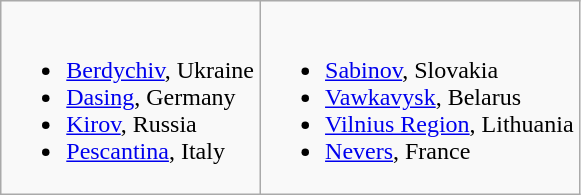<table class="wikitable">
<tr valign="top">
<td><br><ul><li> <a href='#'>Berdychiv</a>, Ukraine</li><li> <a href='#'>Dasing</a>, Germany</li><li> <a href='#'>Kirov</a>, Russia</li><li> <a href='#'>Pescantina</a>, Italy</li></ul></td>
<td><br><ul><li> <a href='#'>Sabinov</a>, Slovakia</li><li> <a href='#'>Vawkavysk</a>, Belarus</li><li> <a href='#'>Vilnius Region</a>, Lithuania</li><li> <a href='#'>Nevers</a>, France</li></ul></td>
</tr>
</table>
